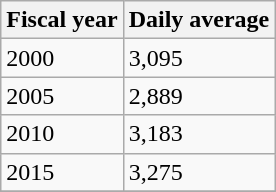<table class="wikitable">
<tr>
<th>Fiscal year</th>
<th>Daily average</th>
</tr>
<tr>
<td>2000</td>
<td>3,095</td>
</tr>
<tr>
<td>2005</td>
<td>2,889</td>
</tr>
<tr>
<td>2010</td>
<td>3,183</td>
</tr>
<tr>
<td>2015</td>
<td>3,275</td>
</tr>
<tr>
</tr>
</table>
